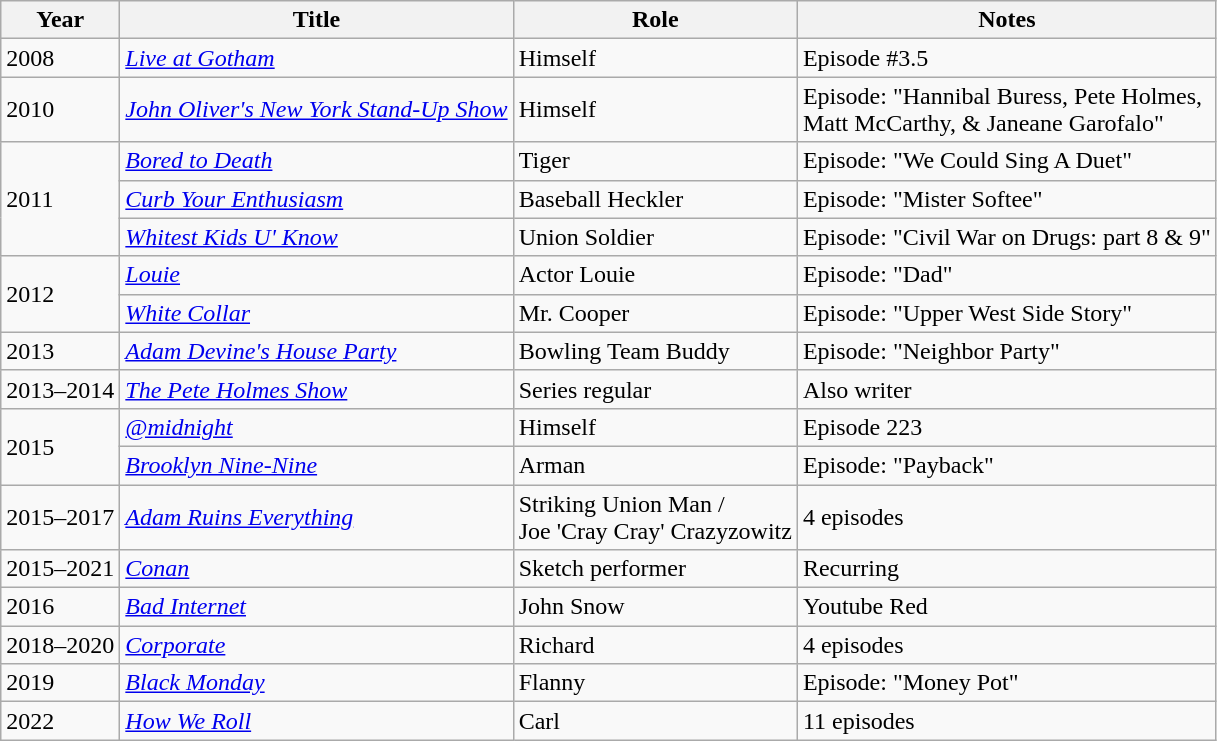<table class="wikitable sortable">
<tr>
<th>Year</th>
<th>Title</th>
<th>Role</th>
<th class="unsortable">Notes</th>
</tr>
<tr>
<td>2008</td>
<td><em><a href='#'>Live at Gotham</a></em></td>
<td>Himself</td>
<td>Episode #3.5</td>
</tr>
<tr>
<td>2010</td>
<td><em><a href='#'>John Oliver's New York Stand-Up Show</a></em></td>
<td>Himself</td>
<td>Episode: "Hannibal Buress, Pete Holmes,<br>Matt McCarthy, & Janeane Garofalo"</td>
</tr>
<tr>
<td rowspan="3">2011</td>
<td><em><a href='#'>Bored to Death</a></em></td>
<td>Tiger</td>
<td>Episode: "We Could Sing A Duet"</td>
</tr>
<tr>
<td><em><a href='#'>Curb Your Enthusiasm</a></em></td>
<td>Baseball Heckler</td>
<td>Episode: "Mister Softee"</td>
</tr>
<tr>
<td><em><a href='#'>Whitest Kids U' Know</a></em></td>
<td>Union Soldier</td>
<td>Episode: "Civil War on Drugs: part 8 & 9"</td>
</tr>
<tr>
<td rowspan="2">2012</td>
<td><em><a href='#'>Louie</a></em></td>
<td>Actor Louie</td>
<td>Episode: "Dad"</td>
</tr>
<tr>
<td><em><a href='#'>White Collar</a></em></td>
<td>Mr. Cooper</td>
<td>Episode: "Upper West Side Story"</td>
</tr>
<tr>
<td>2013</td>
<td><em><a href='#'>Adam Devine's House Party</a></em></td>
<td>Bowling Team Buddy</td>
<td>Episode: "Neighbor Party"</td>
</tr>
<tr>
<td>2013–2014</td>
<td><em><a href='#'>The Pete Holmes Show</a></em></td>
<td>Series regular</td>
<td>Also writer</td>
</tr>
<tr>
<td rowspan="2">2015</td>
<td><em><a href='#'>@midnight</a></em></td>
<td>Himself</td>
<td>Episode 223</td>
</tr>
<tr>
<td><em><a href='#'>Brooklyn Nine-Nine</a></em></td>
<td>Arman</td>
<td>Episode: "Payback"</td>
</tr>
<tr>
<td>2015–2017</td>
<td><em><a href='#'>Adam Ruins Everything</a></em></td>
<td>Striking Union Man /<br>Joe 'Cray Cray' Crazyzowitz</td>
<td>4 episodes</td>
</tr>
<tr>
<td>2015–2021</td>
<td><em><a href='#'>Conan</a></em></td>
<td>Sketch performer</td>
<td>Recurring</td>
</tr>
<tr>
<td>2016</td>
<td><em><a href='#'>Bad Internet</a></em></td>
<td>John Snow</td>
<td>Youtube Red</td>
</tr>
<tr>
<td>2018–2020</td>
<td><em><a href='#'>Corporate</a></em></td>
<td>Richard</td>
<td>4 episodes</td>
</tr>
<tr>
<td>2019</td>
<td><em><a href='#'>Black Monday</a></em></td>
<td>Flanny</td>
<td>Episode: "Money Pot"</td>
</tr>
<tr>
<td>2022</td>
<td><em><a href='#'>How We Roll</a></em></td>
<td>Carl</td>
<td>11 episodes</td>
</tr>
</table>
